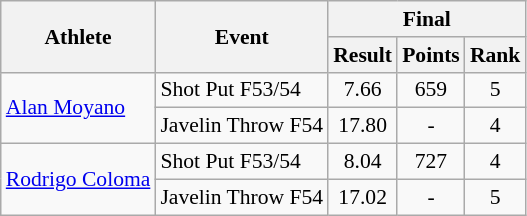<table class=wikitable style="font-size:90%">
<tr>
<th rowspan="2">Athlete</th>
<th rowspan="2">Event</th>
<th colspan="3">Final</th>
</tr>
<tr>
<th>Result</th>
<th>Points</th>
<th>Rank</th>
</tr>
<tr align=center>
<td align=left rowspan="2"><a href='#'>Alan Moyano</a></td>
<td align=left>Shot Put F53/54</td>
<td>7.66</td>
<td>659</td>
<td>5</td>
</tr>
<tr align=center>
<td align=left>Javelin Throw F54</td>
<td>17.80</td>
<td>-</td>
<td>4</td>
</tr>
<tr align=center>
<td align=left rowspan="2"><a href='#'>Rodrigo Coloma</a></td>
<td align=left>Shot Put F53/54</td>
<td>8.04</td>
<td>727</td>
<td>4</td>
</tr>
<tr align=center>
<td align=left>Javelin Throw F54</td>
<td>17.02</td>
<td>-</td>
<td>5</td>
</tr>
</table>
